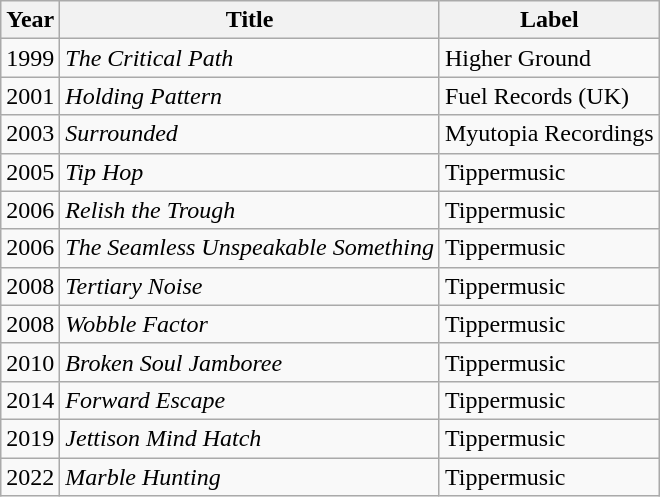<table class="wikitable">
<tr>
<th>Year</th>
<th>Title</th>
<th>Label</th>
</tr>
<tr>
<td>1999</td>
<td><em>The Critical Path</em></td>
<td>Higher Ground</td>
</tr>
<tr>
<td>2001</td>
<td><em>Holding Pattern</em></td>
<td>Fuel Records (UK)</td>
</tr>
<tr>
<td>2003</td>
<td><em>Surrounded</em></td>
<td>Myutopia Recordings</td>
</tr>
<tr>
<td>2005</td>
<td><em>Tip Hop</em></td>
<td>Tippermusic</td>
</tr>
<tr>
<td>2006</td>
<td><em>Relish the Trough</em></td>
<td>Tippermusic</td>
</tr>
<tr>
<td>2006</td>
<td><em>The Seamless Unspeakable Something</em></td>
<td>Tippermusic</td>
</tr>
<tr>
<td>2008</td>
<td><em>Tertiary Noise</em></td>
<td>Tippermusic</td>
</tr>
<tr>
<td>2008</td>
<td><em>Wobble Factor</em></td>
<td>Tippermusic</td>
</tr>
<tr>
<td>2010</td>
<td><em>Broken Soul Jamboree</em></td>
<td>Tippermusic</td>
</tr>
<tr>
<td>2014</td>
<td><em>Forward Escape</em></td>
<td>Tippermusic</td>
</tr>
<tr>
<td>2019</td>
<td><em>Jettison Mind Hatch</em></td>
<td>Tippermusic</td>
</tr>
<tr>
<td>2022</td>
<td><em>Marble Hunting</em></td>
<td>Tippermusic</td>
</tr>
</table>
